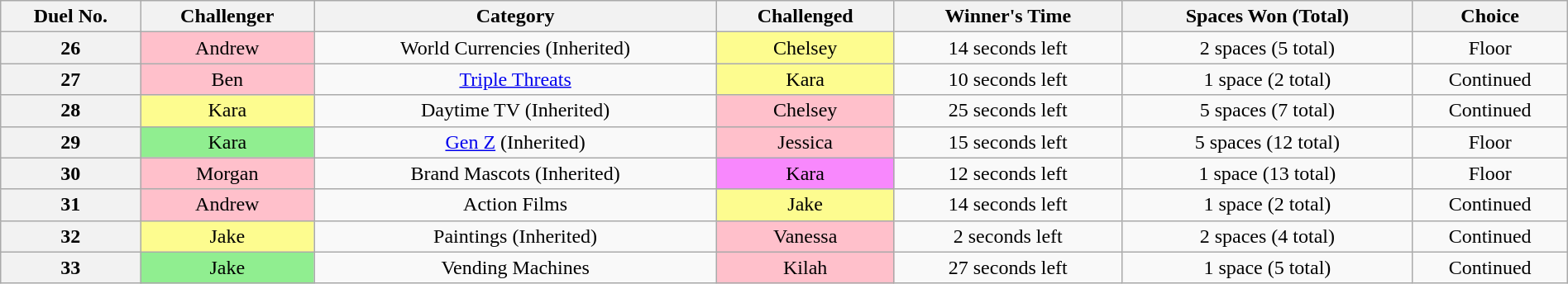<table class="wikitable sortable mw-collapsible mw-collapsed" style="text-align:center; width:100%">
<tr>
<th scope="col">Duel No.</th>
<th scope="col">Challenger</th>
<th scope="col">Category</th>
<th scope="col">Challenged</th>
<th scope="col">Winner's Time</th>
<th scope="col">Spaces Won (Total)</th>
<th scope="col">Choice</th>
</tr>
<tr>
<th>26</th>
<td style="background:pink;">Andrew</td>
<td>World Currencies (Inherited)</td>
<td style="background:#fdfc8f;">Chelsey</td>
<td>14 seconds left</td>
<td>2 spaces (5 total)</td>
<td>Floor</td>
</tr>
<tr>
<th>27</th>
<td style="background:pink;">Ben</td>
<td><a href='#'>Triple Threats</a></td>
<td style="background:#fdfc8f;">Kara</td>
<td>10 seconds left</td>
<td>1 space (2 total)</td>
<td>Continued</td>
</tr>
<tr>
<th>28</th>
<td style="background:#fdfc8f;">Kara</td>
<td>Daytime TV (Inherited)</td>
<td style="background:pink;">Chelsey</td>
<td>25 seconds left</td>
<td>5 spaces (7 total)</td>
<td>Continued</td>
</tr>
<tr>
<th>29</th>
<td style="background:lightgreen;">Kara</td>
<td><a href='#'>Gen Z</a> (Inherited)</td>
<td style="background:pink;">Jessica</td>
<td>15 seconds left</td>
<td>5 spaces (12 total)</td>
<td>Floor</td>
</tr>
<tr>
<th>30</th>
<td style="background:pink;">Morgan</td>
<td>Brand Mascots (Inherited)</td>
<td style="background:#F888FD;">Kara</td>
<td>12 seconds left</td>
<td>1 space (13 total)</td>
<td>Floor</td>
</tr>
<tr>
<th>31</th>
<td style="background:pink;">Andrew</td>
<td>Action Films</td>
<td style="background:#fdfc8f;">Jake</td>
<td>14 seconds left</td>
<td>1 space (2 total)</td>
<td>Continued</td>
</tr>
<tr>
<th>32</th>
<td style="background:#fdfc8f;">Jake</td>
<td>Paintings (Inherited)</td>
<td style="background:pink;">Vanessa</td>
<td>2 seconds left</td>
<td>2 spaces (4 total)</td>
<td>Continued</td>
</tr>
<tr>
<th>33</th>
<td style="background:lightgreen;">Jake</td>
<td>Vending Machines</td>
<td style="background:pink;">Kilah</td>
<td>27 seconds left</td>
<td>1 space (5 total)</td>
<td>Continued</td>
</tr>
</table>
